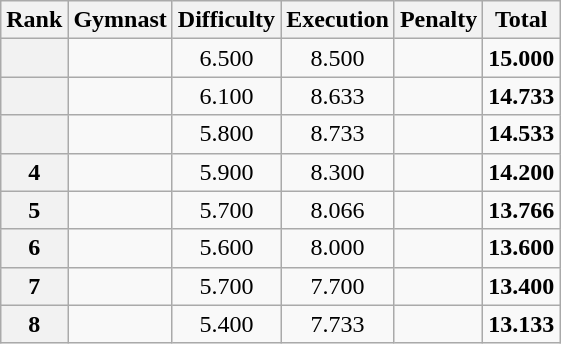<table class="wikitable sortable" style="text-align:center">
<tr>
<th>Rank</th>
<th>Gymnast</th>
<th>Difficulty</th>
<th>Execution</th>
<th>Penalty</th>
<th>Total</th>
</tr>
<tr>
<th scope=row></th>
<td align=left></td>
<td>6.500</td>
<td>8.500</td>
<td></td>
<td><strong>15.000</strong></td>
</tr>
<tr>
<th scope=row></th>
<td align=left></td>
<td>6.100</td>
<td>8.633</td>
<td></td>
<td><strong>14.733</strong></td>
</tr>
<tr>
<th scope=row></th>
<td align=left></td>
<td>5.800</td>
<td>8.733</td>
<td></td>
<td><strong>14.533</strong></td>
</tr>
<tr>
<th scope=row>4</th>
<td align=left></td>
<td>5.900</td>
<td>8.300</td>
<td></td>
<td><strong>14.200</strong></td>
</tr>
<tr>
<th scope=row>5</th>
<td align=left></td>
<td>5.700</td>
<td>8.066</td>
<td></td>
<td><strong>13.766</strong></td>
</tr>
<tr>
<th scope=row>6</th>
<td align=left></td>
<td>5.600</td>
<td>8.000</td>
<td></td>
<td><strong>13.600</strong></td>
</tr>
<tr>
<th scope=row>7</th>
<td align=left></td>
<td>5.700</td>
<td>7.700</td>
<td></td>
<td><strong>13.400</strong></td>
</tr>
<tr>
<th scope=row>8</th>
<td align=left></td>
<td>5.400</td>
<td>7.733</td>
<td></td>
<td><strong>13.133</strong></td>
</tr>
</table>
